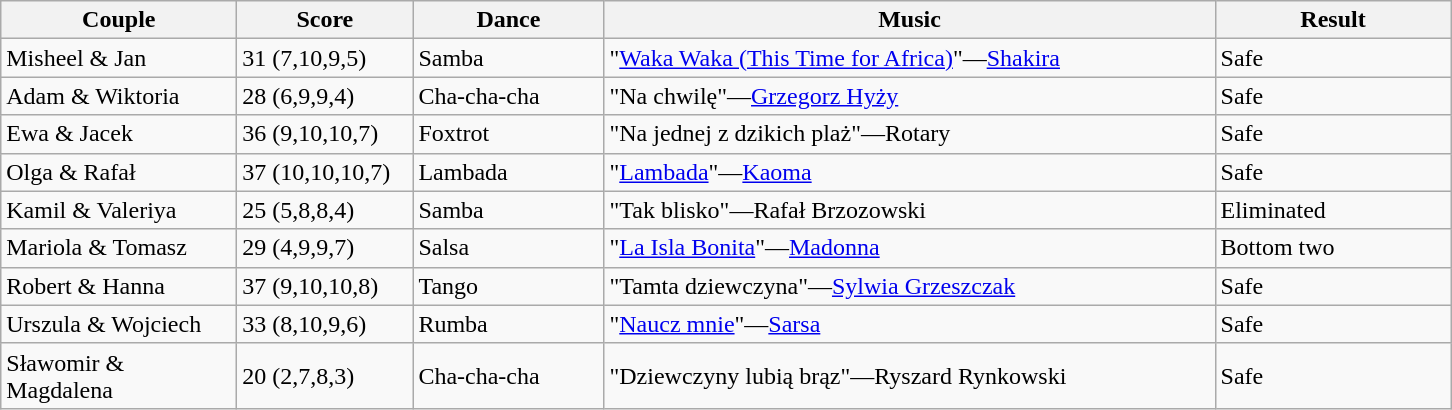<table class="wikitable">
<tr>
<th style="width:150px;">Couple</th>
<th style="width:110px;">Score</th>
<th style="width:120px;">Dance</th>
<th style="width:400px;">Music</th>
<th style="width:150px;">Result</th>
</tr>
<tr>
<td>Misheel & Jan</td>
<td>31 (7,10,9,5)</td>
<td>Samba</td>
<td>"<a href='#'>Waka Waka (This Time for Africa)</a>"—<a href='#'>Shakira</a></td>
<td>Safe</td>
</tr>
<tr>
<td>Adam & Wiktoria</td>
<td>28 (6,9,9,4)</td>
<td>Cha-cha-cha</td>
<td>"Na chwilę"—<a href='#'>Grzegorz Hyży</a></td>
<td>Safe</td>
</tr>
<tr>
<td>Ewa & Jacek</td>
<td>36 (9,10,10,7)</td>
<td>Foxtrot</td>
<td>"Na jednej z dzikich plaż"—Rotary</td>
<td>Safe</td>
</tr>
<tr>
<td>Olga & Rafał</td>
<td>37 (10,10,10,7)</td>
<td>Lambada</td>
<td>"<a href='#'>Lambada</a>"—<a href='#'>Kaoma</a></td>
<td>Safe</td>
</tr>
<tr>
<td>Kamil & Valeriya</td>
<td>25 (5,8,8,4)</td>
<td>Samba</td>
<td>"Tak blisko"—Rafał Brzozowski</td>
<td>Eliminated</td>
</tr>
<tr>
<td>Mariola & Tomasz</td>
<td>29 (4,9,9,7)</td>
<td>Salsa</td>
<td>"<a href='#'>La Isla Bonita</a>"—<a href='#'>Madonna</a></td>
<td>Bottom two</td>
</tr>
<tr>
<td>Robert & Hanna</td>
<td>37 (9,10,10,8)</td>
<td>Tango</td>
<td>"Tamta dziewczyna"—<a href='#'>Sylwia Grzeszczak</a></td>
<td>Safe</td>
</tr>
<tr>
<td>Urszula & Wojciech</td>
<td>33 (8,10,9,6)</td>
<td>Rumba</td>
<td>"<a href='#'>Naucz mnie</a>"—<a href='#'>Sarsa</a></td>
<td>Safe</td>
</tr>
<tr>
<td>Sławomir & Magdalena</td>
<td>20 (2,7,8,3)</td>
<td>Cha-cha-cha</td>
<td>"Dziewczyny lubią brąz"—Ryszard Rynkowski</td>
<td>Safe</td>
</tr>
</table>
